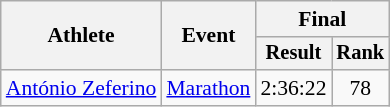<table class="wikitable" style="font-size:90%">
<tr>
<th rowspan="2">Athlete</th>
<th rowspan="2">Event</th>
<th colspan="2">Final</th>
</tr>
<tr style="font-size:95%">
<th>Result</th>
<th>Rank</th>
</tr>
<tr align=center>
<td align=left><a href='#'>António Zeferino</a></td>
<td align=left><a href='#'>Marathon</a></td>
<td>2:36:22</td>
<td>78</td>
</tr>
</table>
